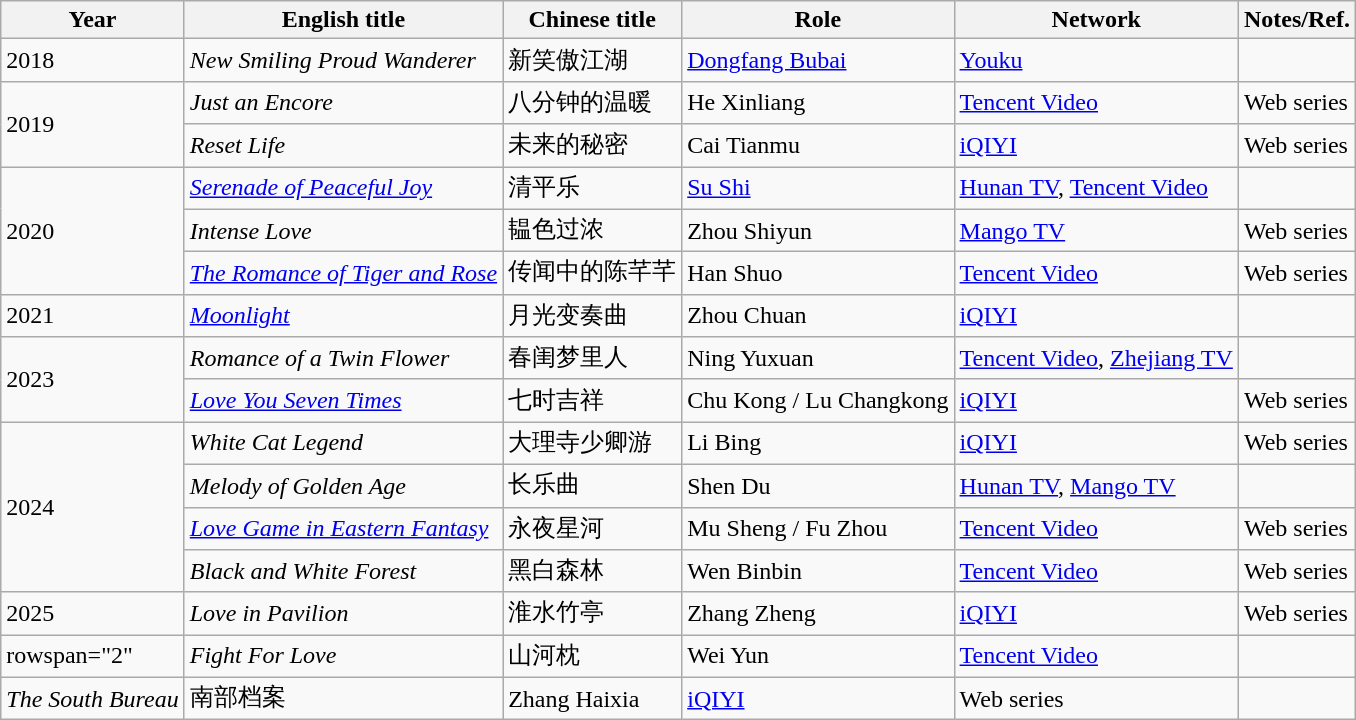<table class="wikitable">
<tr>
<th>Year</th>
<th>English title</th>
<th>Chinese title</th>
<th>Role</th>
<th>Network</th>
<th class="unsortable">Notes/Ref.</th>
</tr>
<tr>
<td>2018</td>
<td><em>New Smiling Proud Wanderer</em></td>
<td>新笑傲江湖</td>
<td><a href='#'>Dongfang Bubai</a></td>
<td><a href='#'>Youku</a></td>
<td></td>
</tr>
<tr>
<td rowspan="2">2019</td>
<td><em>Just an Encore</em></td>
<td>八分钟的温暖</td>
<td>He Xinliang</td>
<td><a href='#'>Tencent Video</a></td>
<td>Web series</td>
</tr>
<tr>
<td><em>Reset Life</em></td>
<td>未来的秘密</td>
<td>Cai Tianmu</td>
<td><a href='#'>iQIYI</a></td>
<td>Web series</td>
</tr>
<tr>
<td rowspan="3">2020</td>
<td><em><a href='#'>Serenade of Peaceful Joy</a></em></td>
<td>清平乐</td>
<td><a href='#'>Su Shi</a></td>
<td><a href='#'>Hunan TV</a>, <a href='#'>Tencent Video</a></td>
<td></td>
</tr>
<tr>
<td><em>Intense Love</em></td>
<td>韫色过浓</td>
<td>Zhou Shiyun</td>
<td><a href='#'>Mango TV</a></td>
<td>Web series</td>
</tr>
<tr>
<td><em><a href='#'>The Romance of Tiger and Rose</a></em></td>
<td>传闻中的陈芊芊</td>
<td>Han Shuo</td>
<td><a href='#'>Tencent Video</a></td>
<td>Web series</td>
</tr>
<tr>
<td>2021</td>
<td><em><a href='#'>Moonlight</a></em></td>
<td>月光变奏曲</td>
<td>Zhou Chuan</td>
<td><a href='#'>iQIYI</a></td>
<td></td>
</tr>
<tr>
<td rowspan="2">2023</td>
<td><em>Romance of a Twin Flower</em></td>
<td>春闺梦里人</td>
<td>Ning Yuxuan</td>
<td><a href='#'>Tencent Video</a>, <a href='#'>Zhejiang TV</a></td>
<td></td>
</tr>
<tr>
<td><em><a href='#'>Love You Seven Times</a></em></td>
<td>七时吉祥</td>
<td>Chu Kong / Lu Changkong</td>
<td><a href='#'>iQIYI</a></td>
<td>Web series</td>
</tr>
<tr>
<td rowspan="4">2024</td>
<td><em>White Cat Legend</em></td>
<td>大理寺少卿游</td>
<td>Li Bing</td>
<td><a href='#'>iQIYI</a></td>
<td>Web series</td>
</tr>
<tr>
<td><em>Melody of Golden Age</em></td>
<td>长乐曲</td>
<td>Shen Du</td>
<td><a href='#'>Hunan TV</a>, <a href='#'>Mango TV</a></td>
<td></td>
</tr>
<tr>
<td><em><a href='#'>Love Game in Eastern Fantasy</a></em></td>
<td>永夜星河</td>
<td>Mu Sheng / Fu Zhou</td>
<td><a href='#'>Tencent Video</a></td>
<td>Web series</td>
</tr>
<tr>
<td><em>Black and White Forest</em></td>
<td>黑白森林</td>
<td>Wen Binbin</td>
<td><a href='#'>Tencent Video</a></td>
<td>Web series</td>
</tr>
<tr>
<td>2025</td>
<td><em>Love in Pavilion</em></td>
<td>淮水竹亭</td>
<td>Zhang Zheng</td>
<td><a href='#'>iQIYI</a></td>
<td>Web series</td>
</tr>
<tr>
<td>rowspan="2" </td>
<td><em>Fight For Love</em></td>
<td>山河枕</td>
<td>Wei Yun</td>
<td><a href='#'>Tencent Video</a></td>
<td></td>
</tr>
<tr>
<td><em>The South Bureau</em></td>
<td>南部档案</td>
<td>Zhang Haixia</td>
<td><a href='#'>iQIYI</a></td>
<td>Web series</td>
</tr>
</table>
